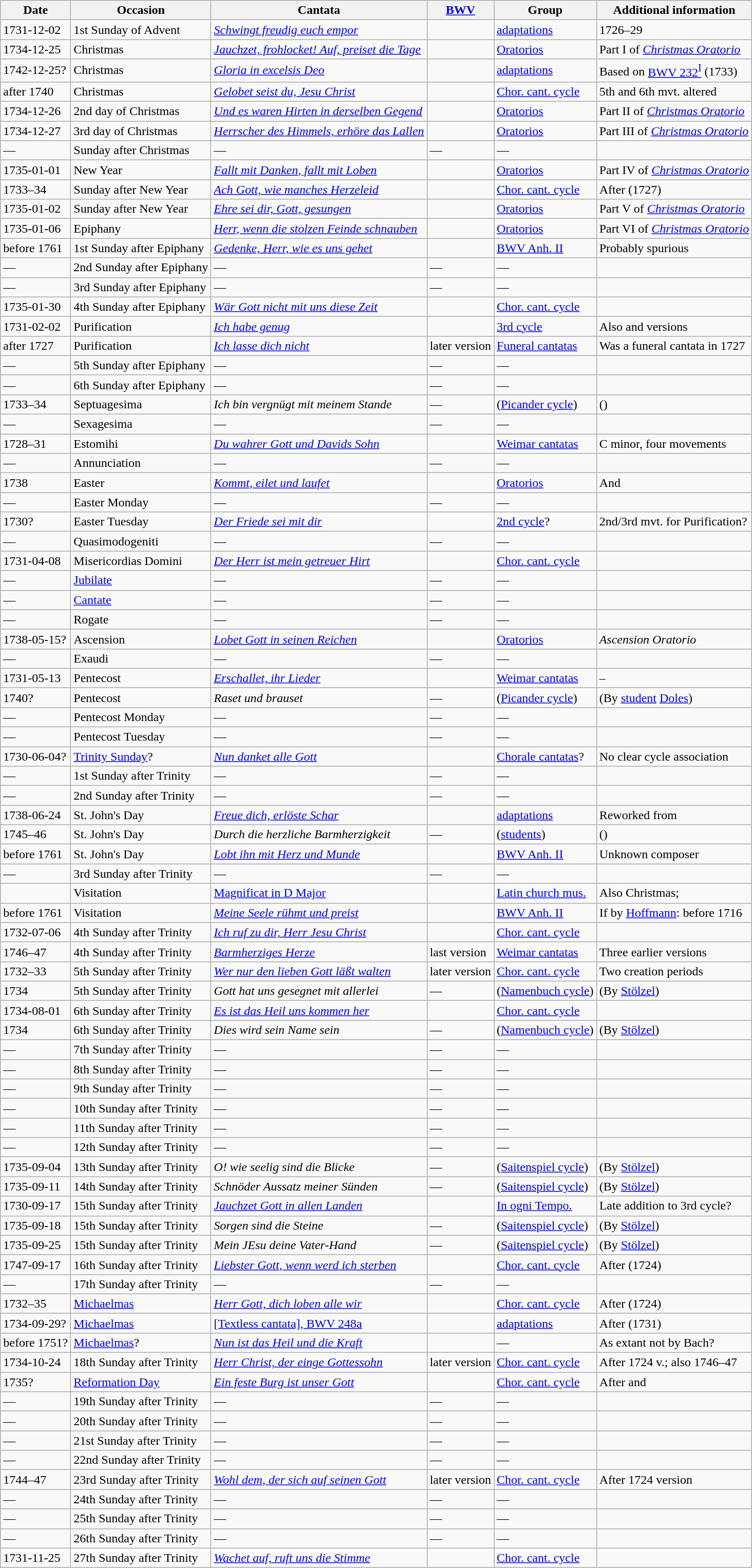<table class="wikitable sortable">
<tr>
<th scope="col">Date</th>
<th scope="col">Occasion</th>
<th scope="col">Cantata</th>
<th scope="col"><a href='#'>BWV</a></th>
<th scope="col">Group</th>
<th scope="col" class="unsortable">Additional information</th>
</tr>
<tr>
<td>1731-12-02</td>
<td data-sort-value="0131">1st Sunday of Advent</td>
<td><em><a href='#'>Schwingt freudig euch empor</a></em></td>
<td data-sort-value="BWV 003605"></td>
<td data-sort-value="adaptations0131"><a href='#'>adaptations</a></td>
<td> 1726–29</td>
</tr>
<tr>
<td>1734-12-25</td>
<td data-sort-value="0234">Christmas</td>
<td><em><a href='#'>Jauchzet, frohlocket! Auf, preiset die Tage</a></em></td>
<td data-sort-value="BWV 024815"></td>
<td data-sort-value="Oratorios0234"><a href='#'>Oratorios</a></td>
<td>Part I of <em><a href='#'>Christmas Oratorio</a></em></td>
</tr>
<tr>
<td data-sort-value="1745-12-25">1742-12-25?</td>
<td data-sort-value="0245">Christmas</td>
<td><em><a href='#'>Gloria in excelsis Deo</a></em></td>
<td data-sort-value="BWV 019115"></td>
<td data-sort-value="adaptations0245"><a href='#'>adaptations</a></td>
<td>Based on <a href='#'>BWV 232<sup>I</sup></a> (1733)</td>
</tr>
<tr>
<td data-sort-value="1746-12-25">after 1740</td>
<td data-sort-value="0246">Christmas</td>
<td><em><a href='#'>Gelobet seist du, Jesu Christ</a></em></td>
<td data-sort-value="BWV 009107"></td>
<td data-sort-value="Chorale cantata cycle0246"><a href='#'>Chor. cant. cycle</a></td>
<td>5th and 6th mvt. altered</td>
</tr>
<tr>
<td>1734-12-26</td>
<td data-sort-value="0334">2nd day of Christmas</td>
<td><em><a href='#'>Und es waren Hirten in derselben Gegend</a></em></td>
<td data-sort-value="BWV 024825"></td>
<td data-sort-value="Oratorios0334"><a href='#'>Oratorios</a></td>
<td>Part II of <em><a href='#'>Christmas Oratorio</a></em></td>
</tr>
<tr>
<td>1734-12-27</td>
<td data-sort-value="0434">3rd day of Christmas</td>
<td><em><a href='#'>Herrscher des Himmels, erhöre das Lallen</a></em></td>
<td data-sort-value="BWV 024835"></td>
<td data-sort-value="Oratorios0434"><a href='#'>Oratorios</a></td>
<td>Part III of <em><a href='#'>Christmas Oratorio</a></em></td>
</tr>
<tr>
<td>—</td>
<td data-sort-value="0500">Sunday after Christmas</td>
<td>—</td>
<td>—</td>
<td>—</td>
<td></td>
</tr>
<tr>
<td>1735-01-01</td>
<td data-sort-value="0635">New Year</td>
<td><em><a href='#'>Fallt mit Danken, fallt mit Loben</a></em></td>
<td data-sort-value="BWV 024845"></td>
<td data-sort-value="Oratorios0635"><a href='#'>Oratorios</a></td>
<td>Part IV of <em><a href='#'>Christmas Oratorio</a></em></td>
</tr>
<tr>
<td data-sort-value="1733-12-25">1733–34</td>
<td data-sort-value="0733">Sunday after New Year</td>
<td><em><a href='#'>Ach Gott, wie manches Herzeleid</a></em></td>
<td data-sort-value="BWV 005807"></td>
<td data-sort-value="Chorale cantata cycle0733"><a href='#'>Chor. cant. cycle</a></td>
<td>After  (1727)</td>
</tr>
<tr>
<td>1735-01-02</td>
<td data-sort-value="0735">Sunday after New Year</td>
<td><em><a href='#'>Ehre sei dir, Gott, gesungen</a></em></td>
<td data-sort-value="BWV 024855"></td>
<td data-sort-value="Oratorios0735"><a href='#'>Oratorios</a></td>
<td>Part V of <em><a href='#'>Christmas Oratorio</a></em></td>
</tr>
<tr>
<td>1735-01-06</td>
<td data-sort-value="0835">Epiphany</td>
<td><em><a href='#'>Herr, wenn die stolzen Feinde schnauben</a></em></td>
<td data-sort-value="BWV 024865"></td>
<td data-sort-value="Oratorios0835"><a href='#'>Oratorios</a></td>
<td>Part VI of <em><a href='#'>Christmas Oratorio</a></em></td>
</tr>
<tr>
<td data-sort-value="1750-01-07">before 1761</td>
<td data-sort-value="0950">1st Sunday after Epiphany</td>
<td><em><a href='#'>Gedenke, Herr, wie es uns gehet</a></em></td>
<td data-sort-value="BWV 021715"></td>
<td data-sort-value="BWV Anh. II0950"><a href='#'>BWV Anh. II</a></td>
<td>Probably spurious</td>
</tr>
<tr>
<td>—</td>
<td data-sort-value="1000">2nd Sunday after Epiphany</td>
<td>—</td>
<td>—</td>
<td>—</td>
<td></td>
</tr>
<tr>
<td>—</td>
<td data-sort-value="1100">3rd Sunday after Epiphany</td>
<td>—</td>
<td>—</td>
<td>—</td>
<td></td>
</tr>
<tr>
<td>1735-01-30</td>
<td data-sort-value="1235">4th Sunday after Epiphany</td>
<td><em><a href='#'>Wär Gott nicht mit uns diese Zeit</a></em></td>
<td data-sort-value="BWV 001405"></td>
<td data-sort-value="Chorale cantata cycle1230"><a href='#'>Chor. cant. cycle</a></td>
<td></td>
</tr>
<tr>
<td>1731-02-02</td>
<td data-sort-value="1331">Purification</td>
<td><em><a href='#'>Ich habe genug</a></em></td>
<td data-sort-value="BWV 008205"></td>
<td data-sort-value="3rd cycle1331"><a href='#'>3rd cycle</a></td>
<td>Also  and  versions</td>
</tr>
<tr>
<td data-sort-value="1738-02-02">after 1727</td>
<td data-sort-value="1338">Purification</td>
<td><em><a href='#'>Ich lasse dich nicht</a></em></td>
<td data-sort-value="BWV 015705"> later version</td>
<td data-sort-value="Funeral cantatas1338"><a href='#'>Funeral cantatas</a></td>
<td>Was a funeral cantata in 1727</td>
</tr>
<tr>
<td>—</td>
<td data-sort-value="1400">5th Sunday after Epiphany</td>
<td>—</td>
<td>—</td>
<td>—</td>
<td></td>
</tr>
<tr>
<td>—</td>
<td data-sort-value="1500">6th Sunday after Epiphany</td>
<td>—</td>
<td>—</td>
<td>—</td>
<td></td>
</tr>
<tr>
<td data-sort-value="1733-02-15">1733–34</td>
<td data-sort-value="1633">Septuagesima</td>
<td><em>Ich bin vergnügt mit meinem Stande</em></td>
<td>—</td>
<td data-sort-value="Picander cycle1633">(<a href='#'>Picander cycle</a>)</td>
<td>()</td>
</tr>
<tr>
<td>—</td>
<td data-sort-value="1700">Sexagesima</td>
<td>—</td>
<td>—</td>
<td>—</td>
<td></td>
</tr>
<tr>
<td data-sort-value="1730-02-28">1728–31</td>
<td data-sort-value="1830">Estomihi</td>
<td><em><a href='#'>Du wahrer Gott und Davids Sohn</a></em></td>
<td data-sort-value="BWV 002305"></td>
<td data-sort-value="Weimar cantatas1830"><a href='#'>Weimar cantatas</a></td>
<td>C minor, four movements</td>
</tr>
<tr>
<td>—</td>
<td data-sort-value="1900">Annunciation</td>
<td>—</td>
<td>—</td>
<td>—</td>
<td></td>
</tr>
<tr>
<td data-sort-value="1738-04-01">1738</td>
<td data-sort-value="2038">Easter</td>
<td><em><a href='#'>Kommt, eilet und laufet</a></em></td>
<td data-sort-value="BWV 024925"></td>
<td data-sort-value="Oratorios0835"><a href='#'>Oratorios</a></td>
<td>And </td>
</tr>
<tr>
<td>—</td>
<td data-sort-value="2100">Easter Monday</td>
<td>—</td>
<td>—</td>
<td>—</td>
<td></td>
</tr>
<tr>
<td data-sort-value="1730-04-03">1730?</td>
<td data-sort-value="2230">Easter Tuesday</td>
<td><em><a href='#'>Der Friede sei mit dir</a></em></td>
<td data-sort-value="BWV 015827"></td>
<td data-sort-value="22230"><a href='#'>2nd cycle</a>?</td>
<td>2nd/3rd mvt. for Purification?</td>
</tr>
<tr>
<td>—</td>
<td data-sort-value="2300">Quasimodogeniti</td>
<td>—</td>
<td>—</td>
<td>—</td>
<td></td>
</tr>
<tr>
<td>1731-04-08</td>
<td data-sort-value="2431">Misericordias Domini</td>
<td><em><a href='#'>Der Herr ist mein getreuer Hirt</a></em></td>
<td data-sort-value="BWV 011205"></td>
<td data-sort-value="Chorale cantata cycle2431"><a href='#'>Chor. cant. cycle</a></td>
<td></td>
</tr>
<tr>
<td>—</td>
<td data-sort-value="2500"><a href='#'>Jubilate</a></td>
<td>—</td>
<td>—</td>
<td>—</td>
<td></td>
</tr>
<tr>
<td>—</td>
<td data-sort-value="2600"><a href='#'>Cantate</a></td>
<td>—</td>
<td>—</td>
<td>—</td>
<td></td>
</tr>
<tr>
<td>—</td>
<td data-sort-value="2700">Rogate</td>
<td>—</td>
<td>—</td>
<td>—</td>
<td></td>
</tr>
<tr>
<td>1738-05-15?</td>
<td data-sort-value="2835">Ascension</td>
<td><em><a href='#'>Lobet Gott in seinen Reichen</a></em></td>
<td data-sort-value="BWV 001105"></td>
<td data-sort-value="Oratorios2835"><a href='#'>Oratorios</a></td>
<td><em>Ascension Oratorio</em></td>
</tr>
<tr>
<td>—</td>
<td data-sort-value="2900">Exaudi</td>
<td>—</td>
<td>—</td>
<td>—</td>
<td></td>
</tr>
<tr>
<td>1731-05-13</td>
<td data-sort-value="3031">Pentecost</td>
<td><em><a href='#'>Erschallet, ihr Lieder</a></em></td>
<td data-sort-value="BWV 017208"></td>
<td data-sort-value="Weimar cantatas3031"><a href='#'>Weimar cantatas</a></td>
<td> – </td>
</tr>
<tr>
<td data-sort-value="1740-05-14">1740?</td>
<td data-sort-value="3040">Pentecost</td>
<td><em>Raset und brauset</em></td>
<td>—</td>
<td data-sort-value="Picander cycle3040">(<a href='#'>Picander cycle</a>)</td>
<td>(By <a href='#'>student</a> <a href='#'>Doles</a>)</td>
</tr>
<tr>
<td>—</td>
<td data-sort-value="3100">Pentecost Monday</td>
<td>—</td>
<td>—</td>
<td>—</td>
<td></td>
</tr>
<tr>
<td>—</td>
<td data-sort-value="3200">Pentecost Tuesday</td>
<td>—</td>
<td>—</td>
<td>—</td>
<td></td>
</tr>
<tr>
<td data-sort-value="1730-06-04">1730-06-04?</td>
<td data-sort-value="3330"><a href='#'>Trinity Sunday</a>?</td>
<td><em><a href='#'>Nun danket alle Gott</a></em></td>
<td data-sort-value="BWV 019227"></td>
<td data-sort-value="Chorale cantatas3330"><a href='#'>Chorale cantatas</a>?</td>
<td>No clear cycle association</td>
</tr>
<tr>
<td>—</td>
<td data-sort-value="3400">1st Sunday after Trinity</td>
<td>—</td>
<td>—</td>
<td>—</td>
<td></td>
</tr>
<tr>
<td>—</td>
<td data-sort-value="3500">2nd Sunday after Trinity</td>
<td>—</td>
<td>—</td>
<td>—</td>
<td></td>
</tr>
<tr>
<td>1738-06-24</td>
<td data-sort-value="3638">St. John's Day</td>
<td><em><a href='#'>Freue dich, erlöste Schar</a></em></td>
<td data-sort-value="BWV 003027"></td>
<td data-sort-value="adaptations3638"><a href='#'>adaptations</a></td>
<td>Reworked from </td>
</tr>
<tr id="BNB I/G/2">
<td data-sort-value="1745-06-24">1745–46</td>
<td data-sort-value="3645">St. John's Day</td>
<td><em>Durch die herzliche Barmherzigkeit</em></td>
<td>—</td>
<td data-sort-value="students3645">(<a href='#'>students</a>)</td>
<td>()</td>
</tr>
<tr>
<td data-sort-value="1750-06-24">before 1761</td>
<td data-sort-value="3650">St. John's Day</td>
<td><em><a href='#'>Lobt ihn mit Herz und Munde</a></em></td>
<td data-sort-value="BWV 022015"></td>
<td data-sort-value="BWV Anh. II3650"><a href='#'>BWV Anh. II</a></td>
<td>Unknown composer</td>
</tr>
<tr>
<td>—</td>
<td data-sort-value="3700">3rd Sunday after Trinity</td>
<td>—</td>
<td>—</td>
<td>—</td>
<td></td>
</tr>
<tr>
<td data-sort-value="1733-07-02"></td>
<td data-sort-value="3833">Visitation</td>
<td><a href='#'>Magnificat in D Major</a></td>
<td data-sort-value="BWV 024327"></td>
<td data-sort-value="Latin church music3833"><a href='#'>Latin church mus.</a></td>
<td>Also Christmas; </td>
</tr>
<tr>
<td data-sort-value="1750-07-02">before 1761</td>
<td data-sort-value="3850">Visitation</td>
<td><em><a href='#'>Meine Seele rühmt und preist</a></em></td>
<td data-sort-value="BWV 018915"></td>
<td data-sort-value="BWV Anh. II3850"><a href='#'>BWV Anh. II</a></td>
<td>If by <a href='#'>Hoffmann</a>: before 1716</td>
</tr>
<tr>
<td>1732-07-06</td>
<td data-sort-value="3932">4th Sunday after Trinity</td>
<td><em><a href='#'>Ich ruf zu dir, Herr Jesu Christ</a></em></td>
<td data-sort-value="BWV 017726"></td>
<td data-sort-value="Chorale cantata cycle3932"><a href='#'>Chor. cant. cycle</a></td>
<td></td>
</tr>
<tr>
<td data-sort-value="1746-07-06">1746–47</td>
<td data-sort-value="3946">4th Sunday after Trinity</td>
<td><em><a href='#'>Barmherziges Herze</a></em></td>
<td data-sort-value="BWV 018507"> last version</td>
<td data-sort-value="Weimar cantatas3946"><a href='#'>Weimar cantatas</a></td>
<td>Three earlier versions</td>
</tr>
<tr>
<td data-sort-value="1732-07-13">1732–33</td>
<td data-sort-value="4032">5th Sunday after Trinity</td>
<td><em><a href='#'>Wer nur den lieben Gott läßt walten</a></em></td>
<td data-sort-value="BWV 009326"> later version</td>
<td data-sort-value="Chorale cantata cycle4032"><a href='#'>Chor. cant. cycle</a></td>
<td>Two creation periods</td>
</tr>
<tr>
<td data-sort-value="1734-07-13">1734</td>
<td data-sort-value="4034">5th Sunday after Trinity</td>
<td><em>Gott hat uns gesegnet mit allerlei</em></td>
<td>—</td>
<td data-sort-value="Namenbuch cycle4034">(<a href='#'>Namenbuch cycle</a>)</td>
<td>(By <a href='#'>Stölzel</a>)</td>
</tr>
<tr>
<td>1734-08-01</td>
<td data-sort-value="4132">6th Sunday after Trinity</td>
<td><em><a href='#'>Es ist das Heil uns kommen her</a></em></td>
<td data-sort-value="BWV 000905"></td>
<td data-sort-value="Chorale cantata cycle4132"><a href='#'>Chor. cant. cycle</a></td>
<td></td>
</tr>
<tr>
<td data-sort-value="1734-07-20">1734</td>
<td data-sort-value="4134">6th Sunday after Trinity</td>
<td><em>Dies wird sein Name sein</em></td>
<td>—</td>
<td data-sort-value="Namenbuch cycle4134">(<a href='#'>Namenbuch cycle</a>)</td>
<td>(By <a href='#'>Stölzel</a>)</td>
</tr>
<tr>
<td>—</td>
<td data-sort-value="4200">7th Sunday after Trinity</td>
<td>—</td>
<td>—</td>
<td>—</td>
<td></td>
</tr>
<tr>
<td>—</td>
<td data-sort-value="4300">8th Sunday after Trinity</td>
<td>—</td>
<td>—</td>
<td>—</td>
<td></td>
</tr>
<tr>
<td>—</td>
<td data-sort-value="4400">9th Sunday after Trinity</td>
<td>—</td>
<td>—</td>
<td>—</td>
<td></td>
</tr>
<tr>
<td>—</td>
<td data-sort-value="4500">10th Sunday after Trinity</td>
<td>—</td>
<td>—</td>
<td>—</td>
<td></td>
</tr>
<tr>
<td>—</td>
<td data-sort-value="4600">11th Sunday after Trinity</td>
<td>—</td>
<td>—</td>
<td>—</td>
<td></td>
</tr>
<tr>
<td>—</td>
<td data-sort-value="4700">12th Sunday after Trinity</td>
<td>—</td>
<td>—</td>
<td>—</td>
<td></td>
</tr>
<tr>
<td>1735-09-04</td>
<td data-sort-value="4835">13th Sunday after Trinity</td>
<td><em>O! wie seelig sind die Blicke</em></td>
<td>—</td>
<td data-sort-value="Saitenspiel cycle4835">(<a href='#'>Saitenspiel cycle</a>)</td>
<td>(By <a href='#'>Stölzel</a>)</td>
</tr>
<tr>
<td>1735-09-11</td>
<td data-sort-value="4935">14th Sunday after Trinity</td>
<td><em>Schnöder Aussatz meiner Sünden</em></td>
<td>—</td>
<td data-sort-value="Saitenspiel cycle4935">(<a href='#'>Saitenspiel cycle</a>)</td>
<td>(By <a href='#'>Stölzel</a>)</td>
</tr>
<tr>
<td>1730-09-17</td>
<td data-sort-value="5030">15th Sunday after Trinity</td>
<td><em><a href='#'>Jauchzet Gott in allen Landen</a></em></td>
<td data-sort-value="BWV 005105"></td>
<td data-sort-value="In ogni tempore5030"><a href='#'>In ogni Tempo.</a></td>
<td>Late addition to 3rd cycle?</td>
</tr>
<tr>
<td>1735-09-18</td>
<td data-sort-value="5035">15th Sunday after Trinity</td>
<td><em>Sorgen sind die Steine</em></td>
<td>—</td>
<td data-sort-value="Saitenspiel cycle5035">(<a href='#'>Saitenspiel cycle</a>)</td>
<td>(By <a href='#'>Stölzel</a>)</td>
</tr>
<tr>
<td>1735-09-25</td>
<td data-sort-value="5135">15th Sunday after Trinity</td>
<td><em>Mein JEsu deine Vater-Hand</em></td>
<td>—</td>
<td data-sort-value="Saitenspiel cycle5135">(<a href='#'>Saitenspiel cycle</a>)</td>
<td>(By <a href='#'>Stölzel</a>)</td>
</tr>
<tr>
<td>1747-09-17</td>
<td data-sort-value="5147">16th Sunday after Trinity</td>
<td><em><a href='#'>Liebster Gott, wenn werd ich sterben</a></em></td>
<td data-sort-value="BWV 000807"></td>
<td data-sort-value="Chorale cantata cycle5147"><a href='#'>Chor. cant. cycle</a></td>
<td>After  (1724)</td>
</tr>
<tr>
<td>—</td>
<td data-sort-value="5200">17th Sunday after Trinity</td>
<td>—</td>
<td>—</td>
<td>—</td>
<td></td>
</tr>
<tr>
<td data-sort-value="1733-09-29">1732–35</td>
<td data-sort-value="5333"><a href='#'>Michaelmas</a></td>
<td><em><a href='#'>Herr Gott, dich loben alle wir</a></em></td>
<td data-sort-value="BWV 013007"></td>
<td data-sort-value="Chorale cantata cycle5333"><a href='#'>Chor. cant. cycle</a></td>
<td>After  (1724)</td>
</tr>
<tr>
<td data-sort-value="1734-09-29">1734-09-29?</td>
<td data-sort-value="5334"><a href='#'>Michaelmas</a></td>
<td><a href='#'>[Textless cantata], BWV 248a</a></td>
<td data-sort-value="BWV 024800"></td>
<td data-sort-value="adaptations5334"><a href='#'>adaptations</a></td>
<td>After  (1731)</td>
</tr>
<tr>
<td data-sort-value="1745-09-29">before 1751?</td>
<td data-sort-value="5345"><a href='#'>Michaelmas</a>?</td>
<td><em><a href='#'>Nun ist das Heil und die Kraft</a></em></td>
<td data-sort-value="BWV 005027"></td>
<td>—</td>
<td>As extant not by Bach?</td>
</tr>
<tr>
<td>1734-10-24</td>
<td data-sort-value="5434">18th Sunday after Trinity</td>
<td><em><a href='#'>Herr Christ, der einge Gottessohn</a></em></td>
<td data-sort-value="BWV 009607"> later version</td>
<td data-sort-value="Chorale cantata cycle5434"><a href='#'>Chor. cant. cycle</a></td>
<td>After 1724 v.; also 1746–47</td>
</tr>
<tr>
<td data-sort-value="1735-10-31">1735?</td>
<td data-sort-value="5535"><a href='#'>Reformation Day</a></td>
<td><em><a href='#'>Ein feste Burg ist unser Gott</a></em></td>
<td data-sort-value="BWV 008027"></td>
<td data-sort-value="Chorale cantata cycle5535"><a href='#'>Chor. cant. cycle</a></td>
<td>After  and </td>
</tr>
<tr>
<td>—</td>
<td data-sort-value="5600">19th Sunday after Trinity</td>
<td>—</td>
<td>—</td>
<td>—</td>
<td></td>
</tr>
<tr>
<td>—</td>
<td data-sort-value="5700">20th Sunday after Trinity</td>
<td>—</td>
<td>—</td>
<td>—</td>
<td></td>
</tr>
<tr>
<td>—</td>
<td data-sort-value="5800">21st Sunday after Trinity</td>
<td>—</td>
<td>—</td>
<td>—</td>
<td></td>
</tr>
<tr>
<td>—</td>
<td data-sort-value="5900">22nd Sunday after Trinity</td>
<td>—</td>
<td>—</td>
<td>—</td>
<td></td>
</tr>
<tr>
<td data-sort-value="1745-11-15">1744–47</td>
<td data-sort-value="6045">23rd Sunday after Trinity</td>
<td><em><a href='#'>Wohl dem, der sich auf seinen Gott</a></em></td>
<td data-sort-value="BWV 013907"> later version</td>
<td data-sort-value="Chorale cantata cycle6045"><a href='#'>Chor. cant. cycle</a></td>
<td>After 1724 version</td>
</tr>
<tr>
<td>—</td>
<td data-sort-value="6100">24th Sunday after Trinity</td>
<td>—</td>
<td>—</td>
<td>—</td>
<td></td>
</tr>
<tr>
<td>—</td>
<td data-sort-value="6200">25th Sunday after Trinity</td>
<td>—</td>
<td>—</td>
<td>—</td>
<td></td>
</tr>
<tr>
<td>—</td>
<td data-sort-value="6300">26th Sunday after Trinity</td>
<td>—</td>
<td>—</td>
<td>—</td>
<td></td>
</tr>
<tr>
<td>1731-11-25</td>
<td data-sort-value="6431">27th Sunday after Trinity</td>
<td><em><a href='#'>Wachet auf, ruft uns die Stimme</a></em></td>
<td data-sort-value="BWV 014005"></td>
<td data-sort-value="Chorale cantata cycle6431"><a href='#'>Chor. cant. cycle</a></td>
<td></td>
</tr>
</table>
